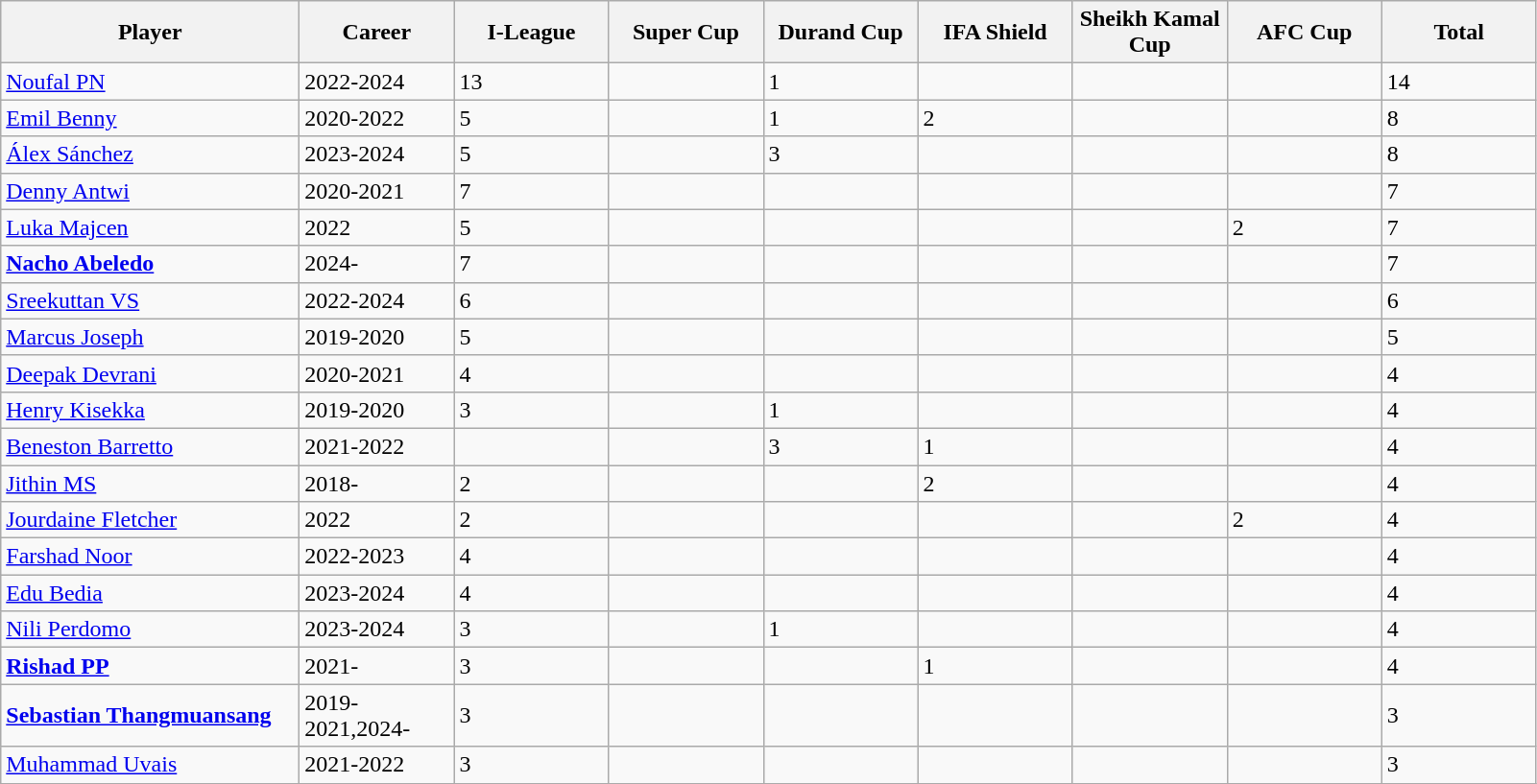<table class="wikitable">
<tr>
<th width=200px>Player</th>
<th width=100px>Career</th>
<th width=100px>I-League</th>
<th width=100px>Super Cup</th>
<th width=100px>Durand Cup</th>
<th width=100px>IFA Shield</th>
<th width=100px>Sheikh Kamal Cup</th>
<th width=100px>AFC Cup</th>
<th width=100px>Total</th>
</tr>
<tr>
<td> <a href='#'>Noufal PN</a></td>
<td>2022-2024</td>
<td>13</td>
<td></td>
<td>1</td>
<td></td>
<td></td>
<td></td>
<td>14</td>
</tr>
<tr>
<td> <a href='#'>Emil Benny</a></td>
<td>2020-2022</td>
<td>5</td>
<td></td>
<td>1</td>
<td>2</td>
<td></td>
<td></td>
<td>8</td>
</tr>
<tr>
<td> <a href='#'>Álex Sánchez</a></td>
<td>2023-2024</td>
<td>5</td>
<td></td>
<td>3</td>
<td></td>
<td></td>
<td></td>
<td>8</td>
</tr>
<tr>
<td> <a href='#'>Denny Antwi</a></td>
<td>2020-2021</td>
<td>7</td>
<td></td>
<td></td>
<td></td>
<td></td>
<td></td>
<td>7</td>
</tr>
<tr>
<td> <a href='#'>Luka Majcen</a></td>
<td>2022</td>
<td>5</td>
<td></td>
<td></td>
<td></td>
<td></td>
<td>2</td>
<td>7</td>
</tr>
<tr>
<td> <strong><a href='#'>Nacho Abeledo</a></strong></td>
<td>2024-</td>
<td>7</td>
<td></td>
<td></td>
<td></td>
<td></td>
<td></td>
<td>7</td>
</tr>
<tr>
<td> <a href='#'>Sreekuttan VS</a></td>
<td>2022-2024</td>
<td>6</td>
<td></td>
<td></td>
<td></td>
<td></td>
<td></td>
<td>6</td>
</tr>
<tr>
<td> <a href='#'>Marcus Joseph</a></td>
<td>2019-2020</td>
<td>5</td>
<td></td>
<td></td>
<td></td>
<td></td>
<td></td>
<td>5</td>
</tr>
<tr>
<td> <a href='#'>Deepak Devrani</a></td>
<td>2020-2021</td>
<td>4</td>
<td></td>
<td></td>
<td></td>
<td></td>
<td></td>
<td>4</td>
</tr>
<tr>
<td> <a href='#'>Henry Kisekka</a></td>
<td>2019-2020</td>
<td>3</td>
<td></td>
<td>1</td>
<td></td>
<td></td>
<td></td>
<td>4</td>
</tr>
<tr>
<td> <a href='#'>Beneston Barretto</a></td>
<td>2021-2022</td>
<td></td>
<td></td>
<td>3</td>
<td>1</td>
<td></td>
<td></td>
<td>4</td>
</tr>
<tr>
<td> <a href='#'>Jithin MS</a></td>
<td>2018-</td>
<td>2</td>
<td></td>
<td></td>
<td>2</td>
<td></td>
<td></td>
<td>4</td>
</tr>
<tr>
<td> <a href='#'>Jourdaine Fletcher</a></td>
<td>2022</td>
<td>2</td>
<td></td>
<td></td>
<td></td>
<td></td>
<td>2</td>
<td>4</td>
</tr>
<tr>
<td> <a href='#'>Farshad Noor</a></td>
<td>2022-2023</td>
<td>4</td>
<td></td>
<td></td>
<td></td>
<td></td>
<td></td>
<td>4</td>
</tr>
<tr>
<td> <a href='#'>Edu Bedia</a></td>
<td>2023-2024</td>
<td>4</td>
<td></td>
<td></td>
<td></td>
<td></td>
<td></td>
<td>4</td>
</tr>
<tr>
<td> <a href='#'>Nili Perdomo</a></td>
<td>2023-2024</td>
<td>3</td>
<td></td>
<td>1</td>
<td></td>
<td></td>
<td></td>
<td>4</td>
</tr>
<tr>
<td> <strong><a href='#'>Rishad PP</a></strong></td>
<td>2021-</td>
<td>3</td>
<td></td>
<td></td>
<td>1</td>
<td></td>
<td></td>
<td>4</td>
</tr>
<tr>
<td> <strong><a href='#'>Sebastian Thangmuansang</a></strong></td>
<td>2019-2021,2024-</td>
<td>3</td>
<td></td>
<td></td>
<td></td>
<td></td>
<td></td>
<td>3</td>
</tr>
<tr>
<td> <a href='#'>Muhammad Uvais</a></td>
<td>2021-2022</td>
<td>3</td>
<td></td>
<td></td>
<td></td>
<td></td>
<td></td>
<td>3</td>
</tr>
<tr>
</tr>
</table>
